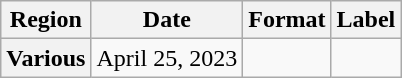<table class="wikitable plainrowheaders">
<tr>
<th scope="col">Region</th>
<th scope="col">Date</th>
<th scope="col">Format</th>
<th scope="col">Label</th>
</tr>
<tr>
<th scope="row">Various</th>
<td>April 25, 2023</td>
<td></td>
<td></td>
</tr>
</table>
